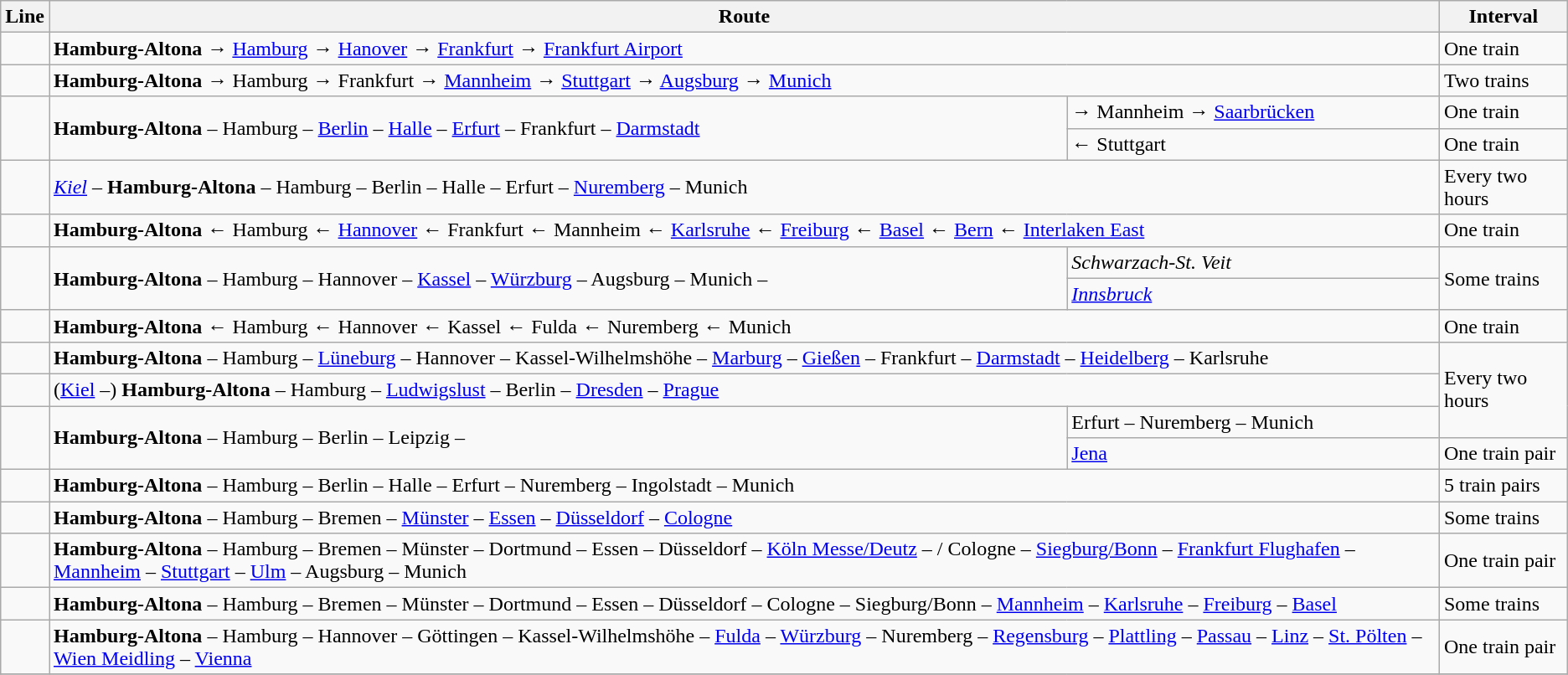<table class="wikitable">
<tr>
<th>Line</th>
<th colspan=2>Route</th>
<th>Interval</th>
</tr>
<tr>
<td></td>
<td colspan=2><strong>Hamburg-Altona</strong> → <a href='#'>Hamburg</a> → <a href='#'>Hanover</a> → <a href='#'>Frankfurt</a> → <a href='#'>Frankfurt Airport</a></td>
<td>One train</td>
</tr>
<tr>
<td></td>
<td colspan=2><strong>Hamburg-Altona</strong> → Hamburg → Frankfurt → <a href='#'>Mannheim</a> → <a href='#'>Stuttgart</a> → <a href='#'>Augsburg</a> → <a href='#'>Munich</a></td>
<td>Two trains</td>
</tr>
<tr>
<td rowspan=2></td>
<td rowspan=2><strong>Hamburg-Altona</strong> – Hamburg – <a href='#'>Berlin</a> – <a href='#'>Halle</a> – <a href='#'>Erfurt</a> – Frankfurt – <a href='#'>Darmstadt</a></td>
<td>→ Mannheim → <a href='#'>Saarbrücken</a></td>
<td>One train</td>
</tr>
<tr>
<td>← Stuttgart</td>
<td>One train</td>
</tr>
<tr>
<td></td>
<td colspan=2><em><a href='#'>Kiel</a></em> –  <strong>Hamburg-Altona</strong> – Hamburg – Berlin – Halle – Erfurt – <a href='#'>Nuremberg</a> – Munich</td>
<td>Every two hours</td>
</tr>
<tr>
<td></td>
<td colspan=2><strong>Hamburg-Altona</strong> ← Hamburg ← <a href='#'>Hannover</a> ← Frankfurt ← Mannheim ← <a href='#'>Karlsruhe</a> ← <a href='#'>Freiburg</a> ← <a href='#'>Basel</a> ← <a href='#'>Bern</a> ← <a href='#'>Interlaken East</a></td>
<td>One train</td>
</tr>
<tr>
<td rowspan=2></td>
<td rowspan=2><strong>Hamburg-Altona</strong> – Hamburg – Hannover – <a href='#'>Kassel</a> – <a href='#'>Würzburg</a> –  Augsburg – Munich –</td>
<td><em>Schwarzach-St. Veit</em></td>
<td rowspan=2>Some trains</td>
</tr>
<tr>
<td><em><a href='#'>Innsbruck</a></em></td>
</tr>
<tr>
<td></td>
<td colspan=2><strong>Hamburg-Altona</strong> ← Hamburg ← Hannover ← Kassel ← Fulda ← Nuremberg ← Munich</td>
<td>One train</td>
</tr>
<tr>
<td></td>
<td colspan=2><strong>Hamburg-Altona</strong> – Hamburg – <a href='#'>Lüneburg</a> – Hannover – Kassel-Wilhelmshöhe – <a href='#'>Marburg</a> – <a href='#'>Gießen</a> – Frankfurt – <a href='#'>Darmstadt</a> – <a href='#'>Heidelberg</a> – Karlsruhe</td>
<td rowspan=3>Every two hours</td>
</tr>
<tr>
<td></td>
<td colspan=2>(<a href='#'>Kiel</a> –) <strong>Hamburg-Altona</strong> – Hamburg – <a href='#'>Ludwigslust</a> – Berlin – <a href='#'>Dresden</a> – <a href='#'>Prague</a></td>
</tr>
<tr>
<td rowspan=2></td>
<td rowspan=2><strong>Hamburg-Altona</strong> – Hamburg – Berlin – Leipzig –</td>
<td>Erfurt – Nuremberg – Munich</td>
</tr>
<tr>
<td><a href='#'>Jena</a></td>
<td>One train pair</td>
</tr>
<tr>
<td></td>
<td colspan=2><strong>Hamburg-Altona</strong> – Hamburg – Berlin – Halle – Erfurt – Nuremberg – Ingolstadt – Munich</td>
<td>5 train pairs</td>
</tr>
<tr>
<td></td>
<td colspan=2><strong>Hamburg-Altona</strong> – Hamburg – Bremen – <a href='#'>Münster</a> – <a href='#'>Essen</a> – <a href='#'>Düsseldorf</a> – <a href='#'>Cologne</a></td>
<td>Some trains</td>
</tr>
<tr>
<td></td>
<td colspan=2><strong>Hamburg-Altona</strong> – Hamburg – Bremen – Münster – Dortmund – Essen – Düsseldorf – <a href='#'>Köln Messe/Deutz</a> – / Cologne – <a href='#'>Siegburg/Bonn</a> – <a href='#'>Frankfurt Flughafen</a> – <a href='#'>Mannheim</a> – <a href='#'>Stuttgart</a> – <a href='#'>Ulm</a> – Augsburg – Munich</td>
<td>One train pair</td>
</tr>
<tr>
<td></td>
<td colspan=2><strong>Hamburg-Altona</strong> – Hamburg – Bremen – Münster – Dortmund – Essen – Düsseldorf – Cologne – Siegburg/Bonn –  <a href='#'>Mannheim</a> – <a href='#'>Karlsruhe</a> – <a href='#'>Freiburg</a> – <a href='#'>Basel</a></td>
<td>Some trains</td>
</tr>
<tr>
<td></td>
<td colspan=2><strong>Hamburg-Altona</strong> – Hamburg – Hannover – Göttingen – Kassel-Wilhelmshöhe – <a href='#'>Fulda</a> – <a href='#'>Würzburg</a> – Nuremberg – <a href='#'>Regensburg</a> – <a href='#'>Plattling</a> – <a href='#'>Passau</a> – <a href='#'>Linz</a> – <a href='#'>St. Pölten</a> – <a href='#'>Wien Meidling</a> – <a href='#'>Vienna</a></td>
<td>One train pair</td>
</tr>
<tr>
</tr>
</table>
